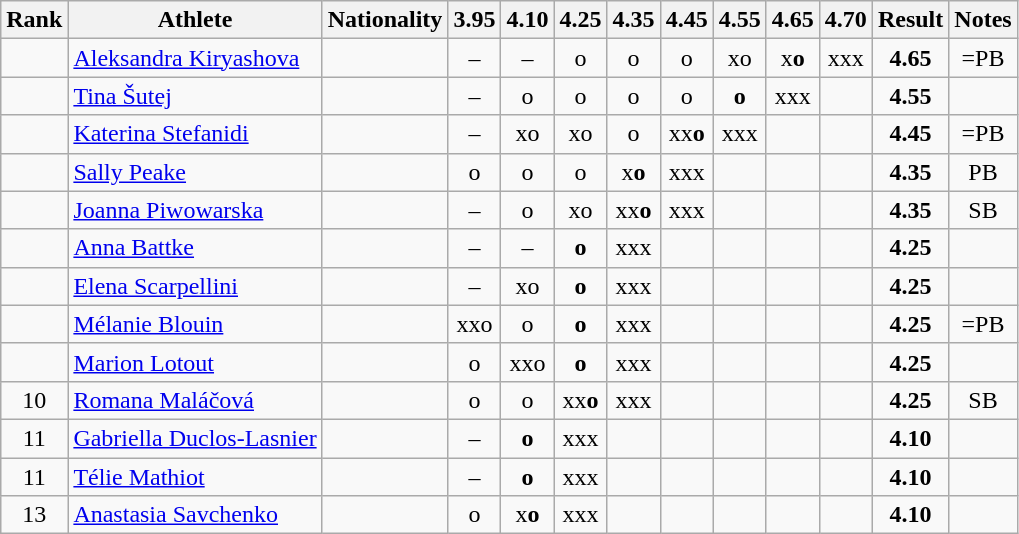<table class="wikitable sortable" style="text-align:center">
<tr>
<th>Rank</th>
<th>Athlete</th>
<th>Nationality</th>
<th>3.95</th>
<th>4.10</th>
<th>4.25</th>
<th>4.35</th>
<th>4.45</th>
<th>4.55</th>
<th>4.65</th>
<th>4.70</th>
<th>Result</th>
<th>Notes</th>
</tr>
<tr>
<td></td>
<td align="left"><a href='#'>Aleksandra Kiryashova</a></td>
<td align=left></td>
<td>–</td>
<td>–</td>
<td>o</td>
<td>o</td>
<td>o</td>
<td>xo</td>
<td>x<strong>o</strong></td>
<td>xxx</td>
<td><strong>4.65</strong></td>
<td>=PB</td>
</tr>
<tr>
<td></td>
<td align="left"><a href='#'>Tina Šutej</a></td>
<td align=left></td>
<td>–</td>
<td>o</td>
<td>o</td>
<td>o</td>
<td>o</td>
<td><strong>o</strong></td>
<td>xxx</td>
<td></td>
<td><strong>4.55</strong></td>
<td></td>
</tr>
<tr>
<td></td>
<td align="left"><a href='#'>Katerina Stefanidi</a></td>
<td align=left></td>
<td>–</td>
<td>xo</td>
<td>xo</td>
<td>o</td>
<td>xx<strong>o</strong></td>
<td>xxx</td>
<td></td>
<td></td>
<td><strong>4.45</strong></td>
<td>=PB</td>
</tr>
<tr>
<td></td>
<td align="left"><a href='#'>Sally Peake</a></td>
<td align=left></td>
<td>o</td>
<td>o</td>
<td>o</td>
<td>x<strong>o</strong></td>
<td>xxx</td>
<td></td>
<td></td>
<td></td>
<td><strong>4.35</strong></td>
<td>PB</td>
</tr>
<tr>
<td></td>
<td align="left"><a href='#'>Joanna Piwowarska</a></td>
<td align=left></td>
<td>–</td>
<td>o</td>
<td>xo</td>
<td>xx<strong>o</strong></td>
<td>xxx</td>
<td></td>
<td></td>
<td></td>
<td><strong>4.35</strong></td>
<td>SB</td>
</tr>
<tr>
<td></td>
<td align="left"><a href='#'>Anna Battke</a></td>
<td align=left></td>
<td>–</td>
<td>–</td>
<td><strong>o</strong></td>
<td>xxx</td>
<td></td>
<td></td>
<td></td>
<td></td>
<td><strong>4.25</strong></td>
<td></td>
</tr>
<tr>
<td></td>
<td align="left"><a href='#'>Elena Scarpellini</a></td>
<td align=left></td>
<td>–</td>
<td>xo</td>
<td><strong>o</strong></td>
<td>xxx</td>
<td></td>
<td></td>
<td></td>
<td></td>
<td><strong>4.25</strong></td>
<td></td>
</tr>
<tr>
<td></td>
<td align="left"><a href='#'>Mélanie Blouin</a></td>
<td align=left></td>
<td>xxo</td>
<td>o</td>
<td><strong>o</strong></td>
<td>xxx</td>
<td></td>
<td></td>
<td></td>
<td></td>
<td><strong>4.25</strong></td>
<td>=PB</td>
</tr>
<tr>
<td></td>
<td align="left"><a href='#'>Marion Lotout</a></td>
<td align=left></td>
<td>o</td>
<td>xxo</td>
<td><strong>o</strong></td>
<td>xxx</td>
<td></td>
<td></td>
<td></td>
<td></td>
<td><strong>4.25</strong></td>
<td></td>
</tr>
<tr>
<td>10</td>
<td align="left"><a href='#'>Romana Maláčová</a></td>
<td align=left></td>
<td>o</td>
<td>o</td>
<td>xx<strong>o</strong></td>
<td>xxx</td>
<td></td>
<td></td>
<td></td>
<td></td>
<td><strong>4.25</strong></td>
<td>SB</td>
</tr>
<tr>
<td>11</td>
<td align="left"><a href='#'>Gabriella Duclos-Lasnier</a></td>
<td align=left></td>
<td>–</td>
<td><strong>o</strong></td>
<td>xxx</td>
<td></td>
<td></td>
<td></td>
<td></td>
<td></td>
<td><strong>4.10</strong></td>
<td></td>
</tr>
<tr>
<td>11</td>
<td align="left"><a href='#'>Télie Mathiot</a></td>
<td align=left></td>
<td>–</td>
<td><strong>o</strong></td>
<td>xxx</td>
<td></td>
<td></td>
<td></td>
<td></td>
<td></td>
<td><strong>4.10</strong></td>
<td></td>
</tr>
<tr>
<td>13</td>
<td align="left"><a href='#'>Anastasia Savchenko</a></td>
<td align=left></td>
<td>o</td>
<td>x<strong>o</strong></td>
<td>xxx</td>
<td></td>
<td></td>
<td></td>
<td></td>
<td></td>
<td><strong>4.10</strong></td>
<td></td>
</tr>
</table>
